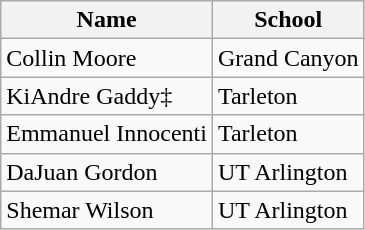<table class="wikitable">
<tr>
<th>Name</th>
<th>School</th>
</tr>
<tr>
<td>Collin Moore</td>
<td>Grand Canyon</td>
</tr>
<tr>
<td>KiAndre Gaddy‡</td>
<td>Tarleton</td>
</tr>
<tr>
<td>Emmanuel Innocenti</td>
<td>Tarleton</td>
</tr>
<tr>
<td>DaJuan Gordon</td>
<td>UT Arlington</td>
</tr>
<tr>
<td>Shemar Wilson</td>
<td>UT Arlington</td>
</tr>
</table>
